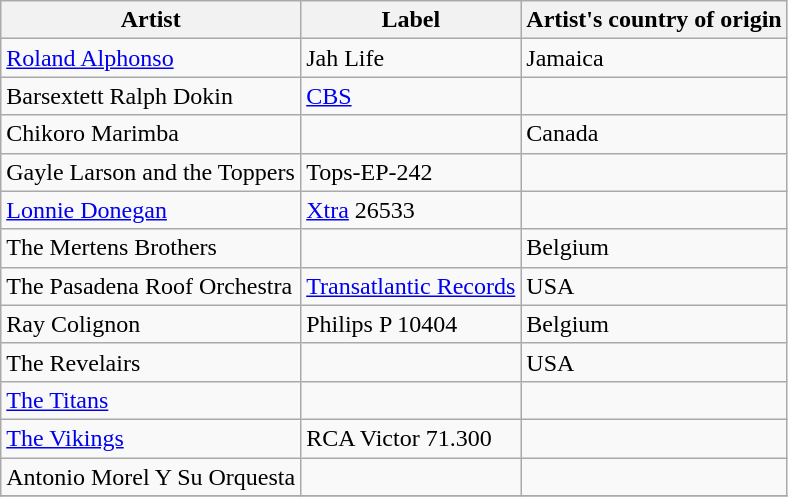<table class="wikitable">
<tr>
<th>Artist</th>
<th>Label</th>
<th>Artist's country of origin</th>
</tr>
<tr>
<td><a href='#'>Roland Alphonso</a></td>
<td>Jah Life</td>
<td>Jamaica</td>
</tr>
<tr>
<td>Barsextett Ralph Dokin</td>
<td><a href='#'>CBS</a></td>
<td></td>
</tr>
<tr>
<td>Chikoro Marimba</td>
<td></td>
<td>Canada</td>
</tr>
<tr>
<td>Gayle Larson and the Toppers</td>
<td>Tops-EP-242</td>
<td></td>
</tr>
<tr>
<td><a href='#'>Lonnie Donegan</a></td>
<td><a href='#'>Xtra</a> 26533</td>
<td></td>
</tr>
<tr>
<td>The Mertens Brothers</td>
<td></td>
<td>Belgium</td>
</tr>
<tr>
<td>The Pasadena Roof Orchestra</td>
<td><a href='#'>Transatlantic Records</a></td>
<td>USA</td>
</tr>
<tr>
<td>Ray Colignon</td>
<td>Philips P 10404</td>
<td>Belgium</td>
</tr>
<tr>
<td>The Revelairs</td>
<td></td>
<td>USA</td>
</tr>
<tr>
<td><a href='#'>The Titans</a></td>
<td></td>
<td></td>
</tr>
<tr>
<td><a href='#'>The Vikings</a></td>
<td>RCA Victor 71.300</td>
<td></td>
</tr>
<tr>
<td>Antonio Morel Y Su Orquesta</td>
<td></td>
<td></td>
</tr>
<tr>
</tr>
</table>
